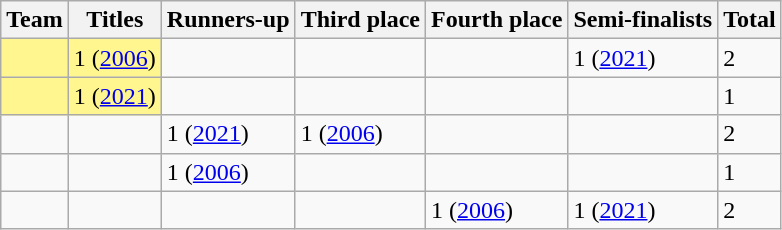<table class="wikitable sortable">
<tr>
<th>Team</th>
<th>Titles</th>
<th>Runners-up</th>
<th>Third place</th>
<th>Fourth place</th>
<th>Semi-finalists</th>
<th>Total</th>
</tr>
<tr>
<td style="background:#fff68f"></td>
<td style="background:#fff68f">1 (<a href='#'>2006</a>)</td>
<td></td>
<td></td>
<td></td>
<td>1 (<a href='#'>2021</a>)</td>
<td>2</td>
</tr>
<tr>
<td style="background:#fff68f"></td>
<td style="background:#fff68f">1 (<a href='#'>2021</a>)</td>
<td></td>
<td></td>
<td></td>
<td></td>
<td>1</td>
</tr>
<tr>
<td></td>
<td></td>
<td>1 (<a href='#'>2021</a>)</td>
<td>1 (<a href='#'>2006</a>)</td>
<td></td>
<td></td>
<td>2</td>
</tr>
<tr>
<td></td>
<td></td>
<td>1 (<a href='#'>2006</a>)</td>
<td></td>
<td></td>
<td></td>
<td>1</td>
</tr>
<tr>
<td></td>
<td></td>
<td></td>
<td></td>
<td>1 (<a href='#'>2006</a>)</td>
<td>1 (<a href='#'>2021</a>)</td>
<td>2</td>
</tr>
</table>
